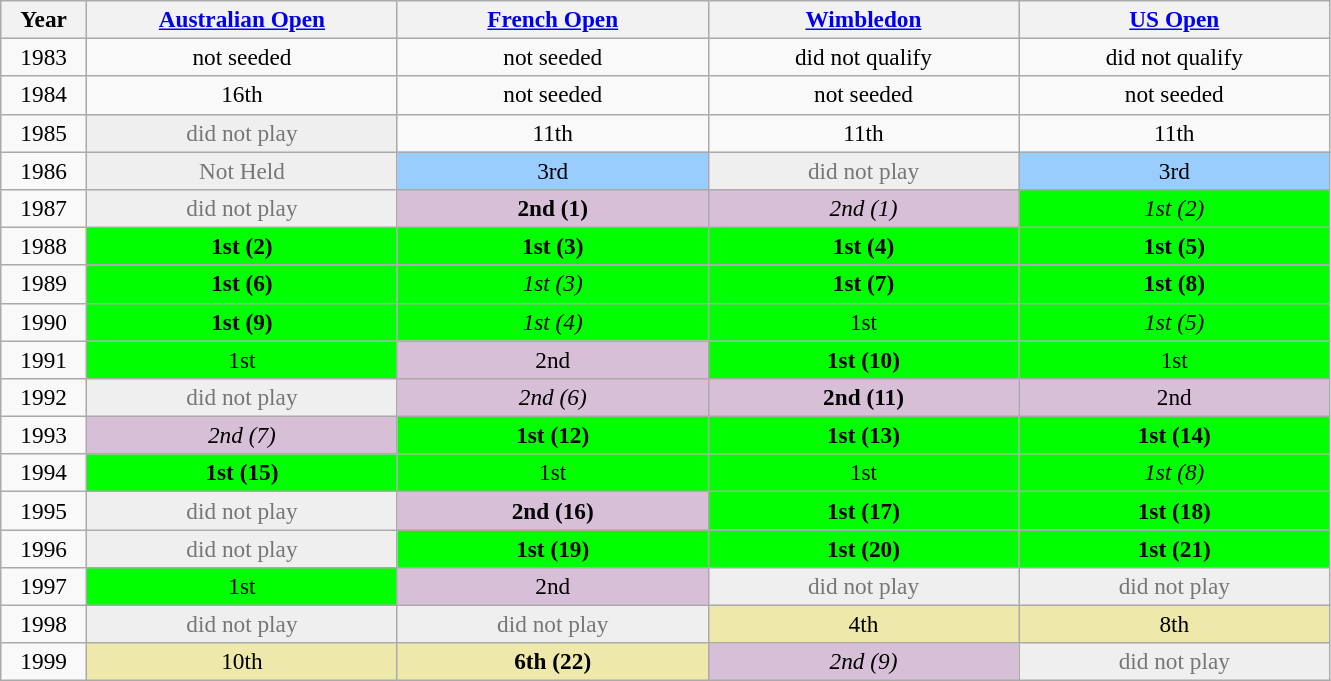<table class=wikitable style=font-size:97%;text-align:center>
<tr>
<th width=50>Year</th>
<th width=200><a href='#'>Australian Open</a></th>
<th width=200><a href='#'>French Open</a></th>
<th width=200><a href='#'>Wimbledon</a></th>
<th width=200><a href='#'>US Open</a></th>
</tr>
<tr>
<td>1983</td>
<td>not seeded</td>
<td>not seeded</td>
<td>did not qualify</td>
<td>did not qualify</td>
</tr>
<tr>
<td>1984</td>
<td>16th</td>
<td>not seeded</td>
<td>not seeded</td>
<td>not seeded</td>
</tr>
<tr>
<td>1985</td>
<td style="color:#767676; background:#efefef">did not play</td>
<td>11th</td>
<td>11th</td>
<td>11th</td>
</tr>
<tr>
<td>1986</td>
<td style="color:#767676; background:#efefef">Not Held</td>
<td bgcolor=#99ccff>3rd</td>
<td style="color:#767676; background:#efefef">did not play</td>
<td bgcolor=#99ccff>3rd</td>
</tr>
<tr>
<td>1987</td>
<td style="color:#767676; background:#efefef">did not play</td>
<td bgcolor=#D8BFD8><strong>2nd (1)</strong></td>
<td bgcolor=#D8BFD8><em>2nd (1)</em></td>
<td bgcolor=#00FF00><em>1st (2)</em></td>
</tr>
<tr>
<td>1988</td>
<td bgcolor=#00FF00><strong>1st (2)</strong></td>
<td bgcolor=#00FF00><strong>1st (3)</strong></td>
<td bgcolor=#00FF00><strong>1st (4)</strong></td>
<td bgcolor=#00FF00><strong>1st (5)</strong></td>
</tr>
<tr>
<td>1989</td>
<td bgcolor=#00FF00><strong>1st (6)</strong></td>
<td bgcolor=#00FF00><em>1st (3)</em></td>
<td bgcolor=#00FF00><strong>1st (7)</strong></td>
<td bgcolor=#00FF00><strong>1st (8)</strong></td>
</tr>
<tr>
<td>1990</td>
<td bgcolor=#00FF00><strong>1st (9)</strong></td>
<td bgcolor=#00FF00><em>1st (4)</em></td>
<td bgcolor=#00FF00>1st</td>
<td bgcolor=#00FF00><em>1st (5)</em></td>
</tr>
<tr>
<td>1991</td>
<td bgcolor=#00FF00>1st</td>
<td bgcolor=#D8BFD8>2nd</td>
<td bgcolor=#00FF00><strong>1st (10)</strong></td>
<td bgcolor=#00FF00>1st</td>
</tr>
<tr>
<td>1992</td>
<td style="color:#767676; background:#efefef">did not play</td>
<td bgcolor=#D8BFD8><em>2nd (6)</em></td>
<td bgcolor=#D8BFD8><strong>2nd (11)</strong></td>
<td bgcolor=#D8BFD8>2nd</td>
</tr>
<tr>
<td>1993</td>
<td bgcolor=#D8BFD8><em>2nd (7)</em></td>
<td bgcolor=#00FF00><strong>1st (12)</strong></td>
<td bgcolor=#00FF00><strong>1st (13)</strong></td>
<td bgcolor=#00FF00><strong>1st (14)</strong></td>
</tr>
<tr>
<td>1994</td>
<td bgcolor=#00FF00><strong>1st (15)</strong></td>
<td bgcolor=#00FF00>1st</td>
<td bgcolor=#00FF00>1st</td>
<td bgcolor=#00FF00><em>1st (8)</em></td>
</tr>
<tr>
<td>1995</td>
<td style="color:#767676; background:#efefef">did not play</td>
<td bgcolor=#D8BFD8><strong>2nd (16)</strong></td>
<td bgcolor=#00FF00><strong>1st (17)</strong></td>
<td bgcolor=#00FF00><strong>1st (18)</strong></td>
</tr>
<tr>
<td>1996</td>
<td style="color:#767676; background:#efefef">did not play</td>
<td bgcolor=#00FF00><strong>1st (19)</strong></td>
<td bgcolor=#00FF00><strong>1st (20)</strong></td>
<td bgcolor=#00FF00><strong>1st (21)</strong></td>
</tr>
<tr>
<td>1997</td>
<td bgcolor=#00FF00>1st</td>
<td bgcolor=#D8BFD8>2nd</td>
<td style="color:#767676; background:#efefef">did not play</td>
<td style="color:#767676; background:#efefef">did not play</td>
</tr>
<tr>
<td>1998</td>
<td style="color:#767676; background:#efefef">did not play</td>
<td style="color:#767676; background:#efefef">did not play</td>
<td bgcolor=#EEE8AA>4th</td>
<td bgcolor=#EEE8AA>8th</td>
</tr>
<tr>
<td>1999</td>
<td bgcolor=#EEE8AA>10th</td>
<td bgcolor=#EEE8AA><strong>6th (22)</strong></td>
<td bgcolor=#D8BFD8><em>2nd (9)</em></td>
<td style="color:#767676; background:#efefef">did not play</td>
</tr>
</table>
